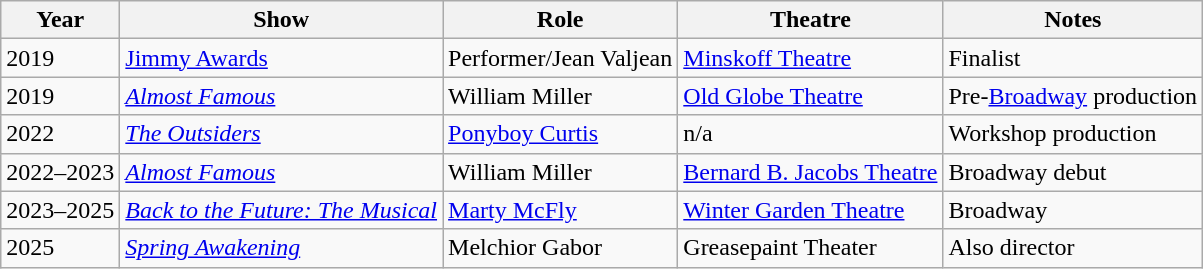<table class="wikitable sortable">
<tr>
<th>Year</th>
<th>Show</th>
<th>Role</th>
<th>Theatre</th>
<th>Notes</th>
</tr>
<tr>
<td>2019</td>
<td><a href='#'>Jimmy Awards</a></td>
<td>Performer/Jean Valjean</td>
<td><a href='#'>Minskoff Theatre</a></td>
<td>Finalist</td>
</tr>
<tr>
<td>2019</td>
<td><em><a href='#'>Almost Famous</a></em></td>
<td>William Miller</td>
<td><a href='#'>Old Globe Theatre</a></td>
<td>Pre-<a href='#'>Broadway</a> production</td>
</tr>
<tr>
<td>2022</td>
<td><em><a href='#'>The Outsiders</a></em></td>
<td><a href='#'>Ponyboy Curtis</a></td>
<td>n/a</td>
<td>Workshop production</td>
</tr>
<tr>
<td>2022–2023</td>
<td><em><a href='#'>Almost Famous</a></em></td>
<td>William Miller</td>
<td><a href='#'>Bernard B. Jacobs Theatre</a></td>
<td>Broadway debut</td>
</tr>
<tr>
<td>2023–2025</td>
<td><em><a href='#'>Back to the Future: The Musical</a></em></td>
<td><a href='#'>Marty McFly</a></td>
<td><a href='#'>Winter Garden Theatre</a></td>
<td>Broadway</td>
</tr>
<tr>
<td rowspan=2>2025</td>
<td><em><a href='#'>Spring Awakening</a></em></td>
<td>Melchior Gabor</td>
<td>Greasepaint Theater</td>
<td>Also director</td>
</tr>
</table>
